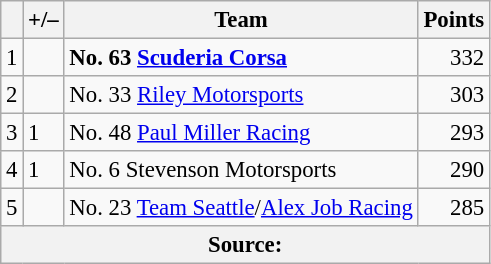<table class="wikitable" style="font-size: 95%;">
<tr>
<th scope="col"></th>
<th scope="col">+/–</th>
<th scope="col">Team</th>
<th scope="col">Points</th>
</tr>
<tr>
<td align=center>1</td>
<td align="left"></td>
<td><strong> No. 63 <a href='#'>Scuderia Corsa</a></strong></td>
<td align=right>332</td>
</tr>
<tr>
<td align=center>2</td>
<td align="left"></td>
<td> No. 33 <a href='#'>Riley Motorsports</a></td>
<td align=right>303</td>
</tr>
<tr>
<td align=center>3</td>
<td align="left"> 1</td>
<td> No. 48 <a href='#'>Paul Miller Racing</a></td>
<td align=right>293</td>
</tr>
<tr>
<td align=center>4</td>
<td align="left"> 1</td>
<td> No. 6 Stevenson Motorsports</td>
<td align=right>290</td>
</tr>
<tr>
<td align=center>5</td>
<td align="left"></td>
<td> No. 23 <a href='#'>Team Seattle</a>/<a href='#'>Alex Job Racing</a></td>
<td align=right>285</td>
</tr>
<tr>
<th colspan=5>Source:</th>
</tr>
</table>
